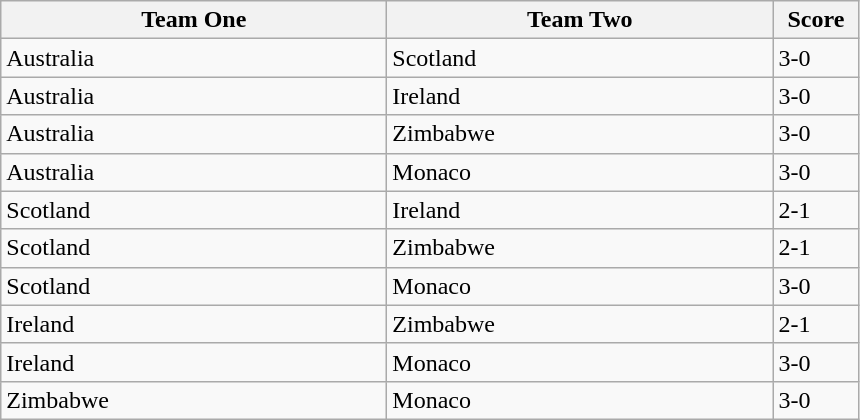<table class="wikitable">
<tr>
<th width=250>Team One</th>
<th width=250>Team Two</th>
<th width=50>Score</th>
</tr>
<tr>
<td> Australia</td>
<td> Scotland</td>
<td>3-0</td>
</tr>
<tr>
<td> Australia</td>
<td> Ireland</td>
<td>3-0</td>
</tr>
<tr>
<td> Australia</td>
<td> Zimbabwe</td>
<td>3-0</td>
</tr>
<tr>
<td> Australia</td>
<td> Monaco</td>
<td>3-0</td>
</tr>
<tr>
<td> Scotland</td>
<td> Ireland</td>
<td>2-1</td>
</tr>
<tr>
<td> Scotland</td>
<td> Zimbabwe</td>
<td>2-1</td>
</tr>
<tr>
<td> Scotland</td>
<td> Monaco</td>
<td>3-0</td>
</tr>
<tr>
<td> Ireland</td>
<td> Zimbabwe</td>
<td>2-1</td>
</tr>
<tr>
<td> Ireland</td>
<td> Monaco</td>
<td>3-0</td>
</tr>
<tr>
<td> Zimbabwe</td>
<td> Monaco</td>
<td>3-0</td>
</tr>
</table>
